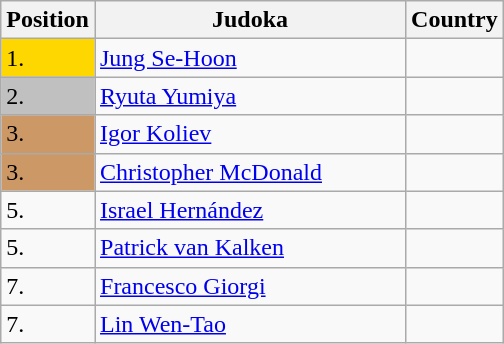<table class=wikitable>
<tr>
<th width=10>Position</th>
<th width=200>Judoka</th>
<th width=10>Country</th>
</tr>
<tr>
<td bgcolor=gold>1.</td>
<td><a href='#'>Jung Se-Hoon</a></td>
<td></td>
</tr>
<tr>
<td bgcolor="silver">2.</td>
<td><a href='#'>Ryuta Yumiya</a></td>
<td></td>
</tr>
<tr>
<td bgcolor="CC9966">3.</td>
<td><a href='#'>Igor Koliev</a></td>
<td></td>
</tr>
<tr>
<td bgcolor="CC9966">3.</td>
<td><a href='#'>Christopher McDonald</a></td>
<td></td>
</tr>
<tr>
<td>5.</td>
<td><a href='#'>Israel Hernández</a></td>
<td></td>
</tr>
<tr>
<td>5.</td>
<td><a href='#'>Patrick van Kalken</a></td>
<td></td>
</tr>
<tr>
<td>7.</td>
<td><a href='#'>Francesco Giorgi</a></td>
<td></td>
</tr>
<tr>
<td>7.</td>
<td><a href='#'>Lin Wen-Tao</a></td>
<td></td>
</tr>
</table>
